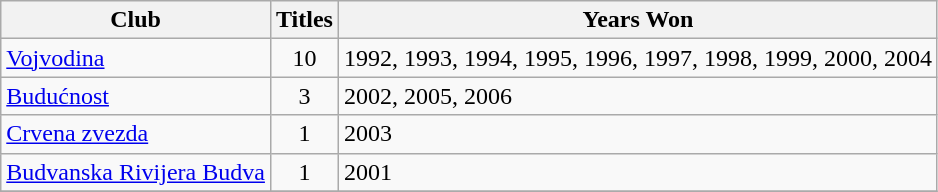<table class="wikitable">
<tr>
<th>Club</th>
<th>Titles</th>
<th>Years Won</th>
</tr>
<tr>
<td><a href='#'>Vojvodina</a></td>
<td align=center>10</td>
<td>1992, 1993, 1994, 1995, 1996, 1997, 1998, 1999, 2000, 2004</td>
</tr>
<tr>
<td><a href='#'>Budućnost</a></td>
<td align=center>3</td>
<td>2002, 2005, 2006</td>
</tr>
<tr>
<td><a href='#'>Crvena zvezda</a></td>
<td align=center>1</td>
<td>2003</td>
</tr>
<tr>
<td><a href='#'>Budvanska Rivijera Budva</a></td>
<td align=center>1</td>
<td>2001</td>
</tr>
<tr>
</tr>
</table>
